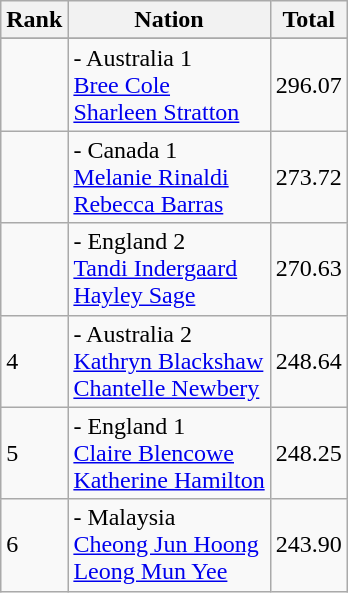<table class="wikitable">
<tr>
<th>Rank</th>
<th>Nation</th>
<th>Total</th>
</tr>
<tr>
</tr>
<tr>
<td></td>
<td align=left> - Australia 1<br><a href='#'>Bree Cole</a><br><a href='#'>Sharleen Stratton</a></td>
<td>296.07</td>
</tr>
<tr>
<td></td>
<td align=left> - Canada 1<br><a href='#'>Melanie Rinaldi</a><br><a href='#'>Rebecca Barras</a></td>
<td>273.72</td>
</tr>
<tr>
<td></td>
<td align=left> - England 2<br><a href='#'>Tandi Indergaard</a><br><a href='#'>Hayley Sage</a></td>
<td>270.63</td>
</tr>
<tr>
<td>4</td>
<td align=left> - Australia 2<br><a href='#'>Kathryn Blackshaw</a><br><a href='#'>Chantelle Newbery</a></td>
<td>248.64</td>
</tr>
<tr>
<td>5</td>
<td align=left> - England 1<br><a href='#'>Claire Blencowe</a><br><a href='#'>Katherine Hamilton</a></td>
<td>248.25</td>
</tr>
<tr>
<td>6</td>
<td align=left> - Malaysia<br><a href='#'>Cheong Jun Hoong</a><br><a href='#'>Leong Mun Yee</a></td>
<td>243.90</td>
</tr>
</table>
